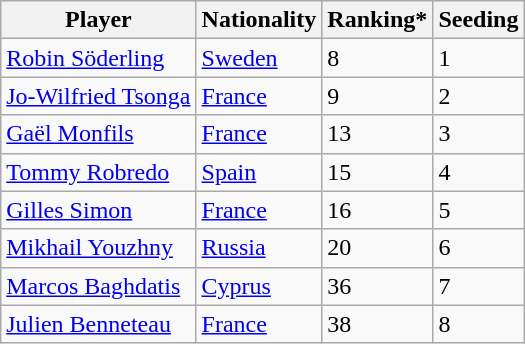<table class="wikitable" border="1">
<tr>
<th>Player</th>
<th>Nationality</th>
<th>Ranking*</th>
<th>Seeding</th>
</tr>
<tr>
<td><a href='#'>Robin Söderling</a></td>
<td> <a href='#'>Sweden</a></td>
<td>8</td>
<td>1</td>
</tr>
<tr>
<td><a href='#'>Jo-Wilfried Tsonga</a></td>
<td> <a href='#'>France</a></td>
<td>9</td>
<td>2</td>
</tr>
<tr>
<td><a href='#'>Gaël Monfils</a></td>
<td> <a href='#'>France</a></td>
<td>13</td>
<td>3</td>
</tr>
<tr>
<td><a href='#'>Tommy Robredo</a></td>
<td> <a href='#'>Spain</a></td>
<td>15</td>
<td>4</td>
</tr>
<tr>
<td><a href='#'>Gilles Simon</a></td>
<td> <a href='#'>France</a></td>
<td>16</td>
<td>5</td>
</tr>
<tr>
<td><a href='#'>Mikhail Youzhny</a></td>
<td> <a href='#'>Russia</a></td>
<td>20</td>
<td>6</td>
</tr>
<tr>
<td><a href='#'>Marcos Baghdatis</a></td>
<td> <a href='#'>Cyprus</a></td>
<td>36</td>
<td>7</td>
</tr>
<tr>
<td><a href='#'>Julien Benneteau</a></td>
<td> <a href='#'>France</a></td>
<td>38</td>
<td>8</td>
</tr>
</table>
